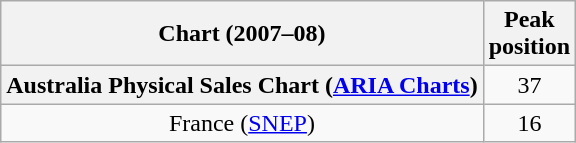<table class="wikitable sortable plainrowheaders" style="text-align:center">
<tr>
<th scope="col">Chart (2007–08)</th>
<th scope="col">Peak<br>position</th>
</tr>
<tr>
<th scope="row">Australia Physical Sales Chart (<a href='#'>ARIA Charts</a>)</th>
<td>37</td>
</tr>
<tr>
<td>France (<a href='#'>SNEP</a>)</td>
<td>16</td>
</tr>
</table>
